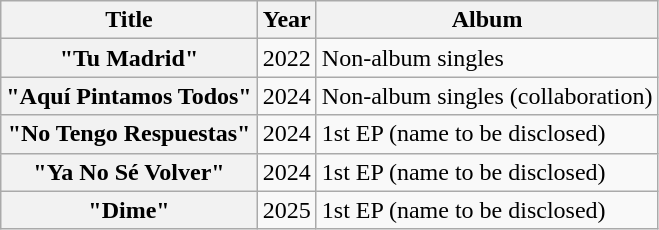<table class="wikitable">
<tr>
<th>Title</th>
<th>Year</th>
<th>Album</th>
</tr>
<tr>
<th>"Tu Madrid"</th>
<td>2022</td>
<td>Non-album singles</td>
</tr>
<tr>
<th>"Aquí Pintamos Todos"</th>
<td>2024</td>
<td>Non-album singles (collaboration)</td>
</tr>
<tr>
<th>"No Tengo Respuestas"</th>
<td>2024</td>
<td>1st EP (name to be disclosed)</td>
</tr>
<tr>
<th>"Ya No Sé Volver"</th>
<td>2024</td>
<td>1st EP (name to be disclosed)</td>
</tr>
<tr>
<th>"Dime"</th>
<td>2025</td>
<td>1st EP (name to be disclosed)</td>
</tr>
</table>
